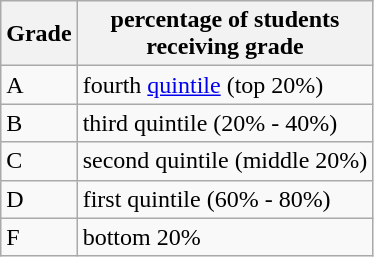<table class="wikitable">
<tr>
<th>Grade</th>
<th>percentage of students <br>receiving grade</th>
</tr>
<tr>
<td>A</td>
<td>fourth <a href='#'>quintile</a> (top 20%)</td>
</tr>
<tr>
<td>B</td>
<td>third quintile (20% - 40%)</td>
</tr>
<tr>
<td>C</td>
<td>second quintile (middle 20%)</td>
</tr>
<tr>
<td>D</td>
<td>first quintile (60% - 80%)</td>
</tr>
<tr>
<td>F</td>
<td>bottom 20%</td>
</tr>
</table>
